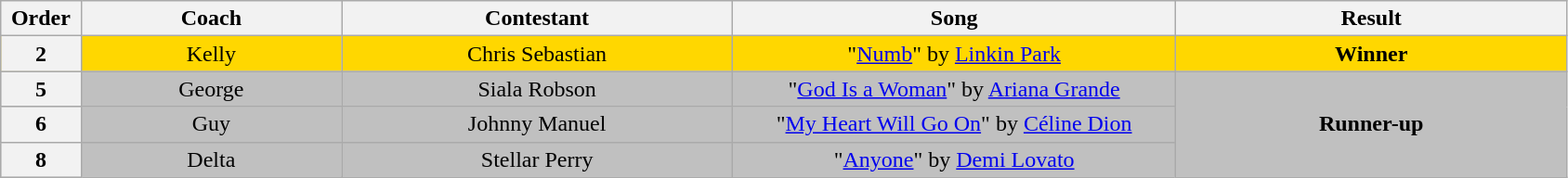<table class="wikitable" style="text-align:center; width:89%;">
<tr>
<th width="1%">Order</th>
<th width="10%">Coach</th>
<th width="15%">Contestant</th>
<th width="17%">Song</th>
<th width="15%">Result</th>
</tr>
<tr style="background:gold;">
<th scope="row">2</th>
<td>Kelly</td>
<td>Chris Sebastian</td>
<td>"<a href='#'>Numb</a>" by <a href='#'>Linkin Park</a></td>
<td><strong>Winner</strong></td>
</tr>
<tr style="background:silver;">
<th scope="row">5</th>
<td>George</td>
<td>Siala Robson</td>
<td>"<a href='#'>God Is a Woman</a>" by <a href='#'>Ariana Grande</a></td>
<td rowspan="3"><strong>Runner-up</strong></td>
</tr>
<tr style="background:silver;">
<th scope="row">6</th>
<td>Guy</td>
<td>Johnny Manuel</td>
<td>"<a href='#'>My Heart Will Go On</a>" by <a href='#'>Céline Dion</a></td>
</tr>
<tr style="background:silver;">
<th scope="row">8</th>
<td>Delta</td>
<td>Stellar Perry</td>
<td>"<a href='#'>Anyone</a>" by <a href='#'>Demi Lovato</a></td>
</tr>
</table>
